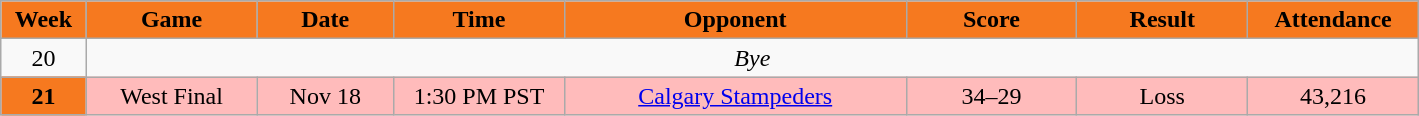<table class="wikitable sortable">
<tr>
<th style="background:#F6791F;color:black;"  width="5%">Week</th>
<th style="background:#F6791F;color:black;"  width="10%">Game</th>
<th style="background:#F6791F;color:black;"  width="8%">Date</th>
<th style="background:#F6791F;color:black;"  width="10%">Time</th>
<th style="background:#F6791F;color:black;"  width="20%">Opponent</th>
<th style="background:#F6791F;color:black;"  width="10%">Score</th>
<th style="background:#F6791F;color:black;"  width="10%">Result</th>
<th style="background:#F6791F;color:black;"  width="10%">Attendance</th>
</tr>
<tr align="center">
<td>20</td>
<td colspan="7"><em>Bye</em></td>
</tr>
<tr align="center" bgcolor="#ffbbbb">
<td style="text-align:center; background:#F6791F;"><span><strong>21</strong></span></td>
<td>West Final</td>
<td>Nov 18</td>
<td>1:30 PM PST</td>
<td><a href='#'>Calgary Stampeders</a></td>
<td>34–29</td>
<td>Loss</td>
<td>43,216</td>
</tr>
</table>
